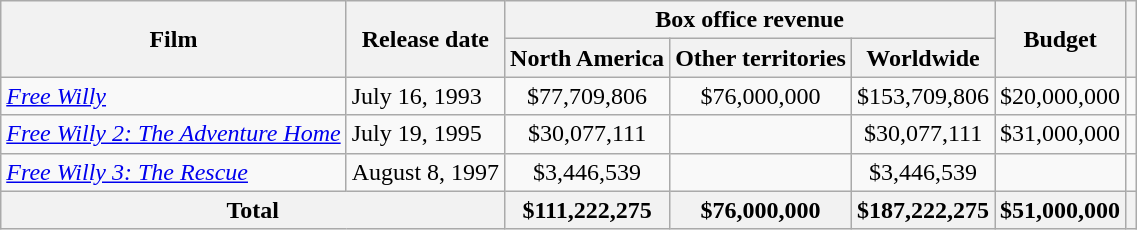<table class="wikitable plainrowheaders" style="text-align:center;">
<tr>
<th rowspan="2">Film</th>
<th rowspan="2">Release date</th>
<th colspan="3">Box office revenue</th>
<th rowspan="2">Budget</th>
<th rowspan="2"></th>
</tr>
<tr>
<th>North America</th>
<th>Other territories</th>
<th>Worldwide</th>
</tr>
<tr>
<td style="text-align:left"><em><a href='#'>Free Willy</a></em></td>
<td style="text-align:left">July 16, 1993</td>
<td>$77,709,806</td>
<td>$76,000,000</td>
<td>$153,709,806</td>
<td>$20,000,000</td>
<td></td>
</tr>
<tr>
<td style="text-align:left"><em><a href='#'>Free Willy 2: The Adventure Home</a></em></td>
<td style="text-align:left">July 19, 1995</td>
<td>$30,077,111</td>
<td></td>
<td>$30,077,111</td>
<td>$31,000,000</td>
<td></td>
</tr>
<tr>
<td style="text-align:left"><em><a href='#'>Free Willy 3: The Rescue</a></em></td>
<td style="text-align:left">August 8, 1997</td>
<td>$3,446,539</td>
<td></td>
<td>$3,446,539</td>
<td></td>
<td></td>
</tr>
<tr>
<th colspan="2">Total</th>
<th>$111,222,275</th>
<th>$76,000,000</th>
<th>$187,222,275</th>
<th>$51,000,000</th>
<th></th>
</tr>
</table>
